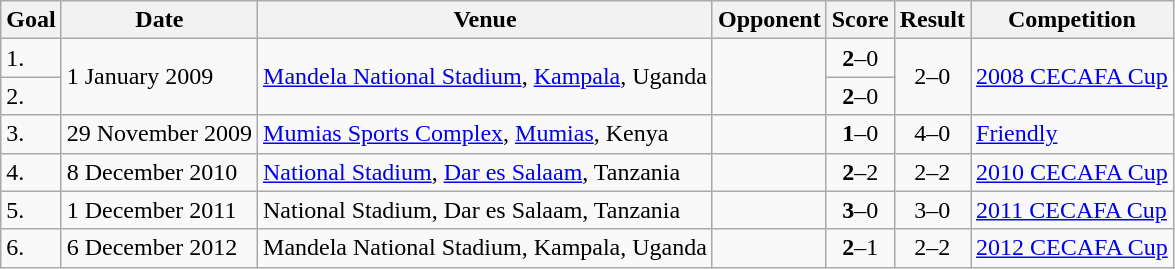<table class="wikitable plainrowheaders sortable">
<tr>
<th>Goal</th>
<th>Date</th>
<th>Venue</th>
<th>Opponent</th>
<th>Score</th>
<th>Result</th>
<th>Competition</th>
</tr>
<tr>
<td>1.</td>
<td rowspan="2">1 January 2009</td>
<td rowspan="2"><a href='#'>Mandela National Stadium</a>, <a href='#'>Kampala</a>, Uganda</td>
<td rowspan="2"></td>
<td align=center><strong>2</strong>–0</td>
<td rowspan="2" style="text-align:center">2–0</td>
<td rowspan="2"><a href='#'>2008 CECAFA Cup</a></td>
</tr>
<tr>
<td>2.</td>
<td align=center><strong>2</strong>–0</td>
</tr>
<tr>
<td>3.</td>
<td>29 November 2009</td>
<td><a href='#'>Mumias Sports Complex</a>, <a href='#'>Mumias</a>, Kenya</td>
<td></td>
<td align=center><strong>1</strong>–0</td>
<td align=center>4–0</td>
<td><a href='#'>Friendly</a></td>
</tr>
<tr>
<td>4.</td>
<td>8 December 2010</td>
<td><a href='#'>National Stadium</a>, <a href='#'>Dar es Salaam</a>, Tanzania</td>
<td></td>
<td align=center><strong>2</strong>–2</td>
<td align=center>2–2 </td>
<td><a href='#'>2010 CECAFA Cup</a></td>
</tr>
<tr>
<td>5.</td>
<td>1 December 2011</td>
<td>National Stadium, Dar es Salaam, Tanzania</td>
<td></td>
<td align=center><strong>3</strong>–0</td>
<td align=center>3–0</td>
<td><a href='#'>2011 CECAFA Cup</a></td>
</tr>
<tr>
<td>6.</td>
<td>6 December 2012</td>
<td>Mandela National Stadium, Kampala, Uganda</td>
<td></td>
<td align=center><strong>2</strong>–1</td>
<td align=center>2–2 </td>
<td><a href='#'>2012 CECAFA Cup</a></td>
</tr>
</table>
